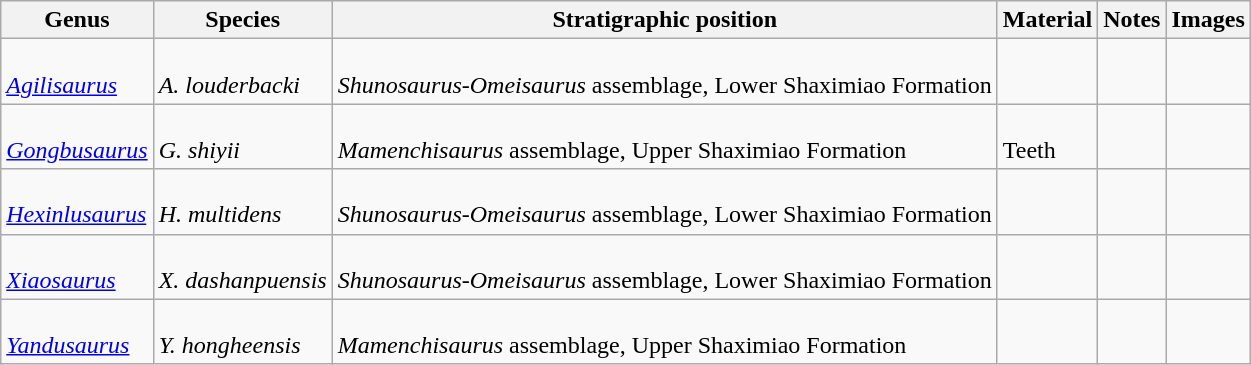<table class="wikitable sortable">
<tr>
<th>Genus</th>
<th>Species</th>
<th>Stratigraphic position</th>
<th>Material</th>
<th>Notes</th>
<th>Images</th>
</tr>
<tr>
<td><br><em><a href='#'>Agilisaurus</a></em></td>
<td><br><em>A. louderbacki</em></td>
<td><br><em>Shunosaurus</em>-<em>Omeisaurus</em> assemblage, Lower Shaximiao Formation</td>
<td></td>
<td></td>
<td><br></td>
</tr>
<tr>
<td><br><em><a href='#'>Gongbusaurus</a></em></td>
<td><br><em>G. shiyii</em></td>
<td><br><em>Mamenchisaurus</em> assemblage, Upper Shaximiao Formation</td>
<td><br>Teeth</td>
<td></td>
<td></td>
</tr>
<tr>
<td><br><em><a href='#'>Hexinlusaurus</a></em></td>
<td><br><em>H. multidens</em></td>
<td><br><em>Shunosaurus</em>-<em>Omeisaurus</em> assemblage, Lower Shaximiao Formation</td>
<td></td>
<td></td>
<td><br></td>
</tr>
<tr>
<td><br><em><a href='#'>Xiaosaurus</a></em></td>
<td><br><em>X. dashanpuensis</em></td>
<td><br><em>Shunosaurus</em>-<em>Omeisaurus</em> assemblage, Lower Shaximiao Formation</td>
<td></td>
<td></td>
<td></td>
</tr>
<tr>
<td><br><em><a href='#'>Yandusaurus</a></em></td>
<td><br><em>Y. hongheensis</em></td>
<td><br><em>Mamenchisaurus</em> assemblage, Upper Shaximiao Formation</td>
<td></td>
<td></td>
<td></td>
</tr>
</table>
